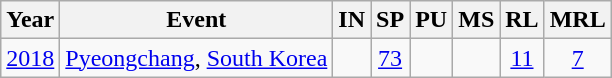<table class="wikitable sortable" style="text-align: center;">
<tr>
<th>Year</th>
<th>Event</th>
<th>IN</th>
<th>SP</th>
<th>PU</th>
<th>MS</th>
<th>RL</th>
<th>MRL</th>
</tr>
<tr>
<td><a href='#'>2018</a></td>
<td style="text-align: left;"> <a href='#'>Pyeongchang</a>, <a href='#'>South Korea</a></td>
<td></td>
<td><a href='#'>73</a></td>
<td></td>
<td></td>
<td><a href='#'>11</a></td>
<td><a href='#'>7</a></td>
</tr>
</table>
